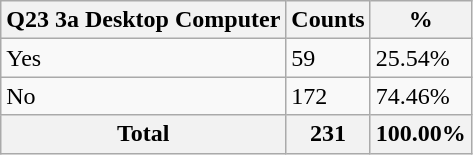<table class="wikitable sortable">
<tr>
<th>Q23 3a Desktop Computer</th>
<th>Counts</th>
<th>%</th>
</tr>
<tr>
<td>Yes</td>
<td>59</td>
<td>25.54%</td>
</tr>
<tr>
<td>No</td>
<td>172</td>
<td>74.46%</td>
</tr>
<tr>
<th>Total</th>
<th>231</th>
<th>100.00%</th>
</tr>
</table>
